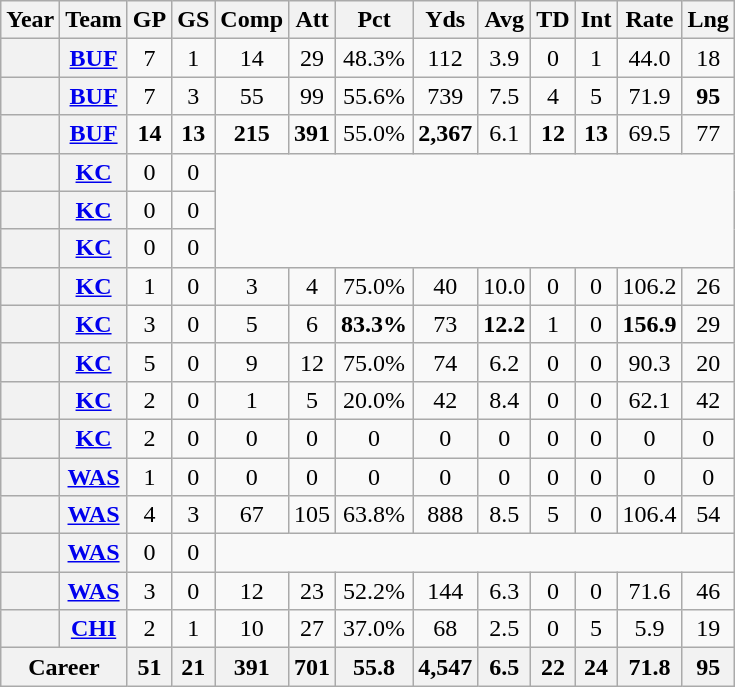<table class="wikitable" style="text-align: center;">
<tr>
<th>Year</th>
<th>Team</th>
<th>GP</th>
<th>GS</th>
<th>Comp</th>
<th>Att</th>
<th>Pct</th>
<th>Yds</th>
<th>Avg</th>
<th>TD</th>
<th>Int</th>
<th>Rate</th>
<th>Lng</th>
</tr>
<tr>
<th></th>
<th><a href='#'>BUF</a></th>
<td>7</td>
<td>1</td>
<td>14</td>
<td>29</td>
<td>48.3%</td>
<td>112</td>
<td>3.9</td>
<td>0</td>
<td>1</td>
<td>44.0</td>
<td>18</td>
</tr>
<tr>
<th></th>
<th><a href='#'>BUF</a></th>
<td>7</td>
<td>3</td>
<td>55</td>
<td>99</td>
<td>55.6%</td>
<td>739</td>
<td>7.5</td>
<td>4</td>
<td>5</td>
<td>71.9</td>
<td><strong>95</strong></td>
</tr>
<tr>
<th></th>
<th><a href='#'>BUF</a></th>
<td><strong>14</strong></td>
<td><strong>13</strong></td>
<td><strong>215</strong></td>
<td><strong>391</strong></td>
<td>55.0%</td>
<td><strong>2,367</strong></td>
<td>6.1</td>
<td><strong>12</strong></td>
<td><strong>13</strong></td>
<td>69.5</td>
<td>77</td>
</tr>
<tr>
<th></th>
<th><a href='#'>KC</a></th>
<td>0</td>
<td>0</td>
<td colspan="9" rowspan="3"></td>
</tr>
<tr>
<th></th>
<th><a href='#'>KC</a></th>
<td>0</td>
<td>0</td>
</tr>
<tr>
<th></th>
<th><a href='#'>KC</a></th>
<td>0</td>
<td>0</td>
</tr>
<tr>
<th></th>
<th><a href='#'>KC</a></th>
<td>1</td>
<td>0</td>
<td>3</td>
<td>4</td>
<td>75.0%</td>
<td>40</td>
<td>10.0</td>
<td>0</td>
<td>0</td>
<td>106.2</td>
<td>26</td>
</tr>
<tr>
<th></th>
<th><a href='#'>KC</a></th>
<td>3</td>
<td>0</td>
<td>5</td>
<td>6</td>
<td><strong>83.3%</strong></td>
<td>73</td>
<td><strong>12.2</strong></td>
<td>1</td>
<td>0</td>
<td><strong>156.9</strong></td>
<td>29</td>
</tr>
<tr>
<th></th>
<th><a href='#'>KC</a></th>
<td>5</td>
<td>0</td>
<td>9</td>
<td>12</td>
<td>75.0%</td>
<td>74</td>
<td>6.2</td>
<td>0</td>
<td>0</td>
<td>90.3</td>
<td>20</td>
</tr>
<tr>
<th></th>
<th><a href='#'>KC</a></th>
<td>2</td>
<td>0</td>
<td>1</td>
<td>5</td>
<td>20.0%</td>
<td>42</td>
<td>8.4</td>
<td>0</td>
<td>0</td>
<td>62.1</td>
<td>42</td>
</tr>
<tr>
<th></th>
<th><a href='#'>KC</a></th>
<td>2</td>
<td>0</td>
<td>0</td>
<td>0</td>
<td>0</td>
<td>0</td>
<td>0</td>
<td>0</td>
<td>0</td>
<td>0</td>
<td>0</td>
</tr>
<tr>
<th></th>
<th><a href='#'>WAS</a></th>
<td>1</td>
<td>0</td>
<td>0</td>
<td>0</td>
<td>0</td>
<td>0</td>
<td>0</td>
<td>0</td>
<td>0</td>
<td>0</td>
<td>0</td>
</tr>
<tr>
<th></th>
<th><a href='#'>WAS</a></th>
<td>4</td>
<td>3</td>
<td>67</td>
<td>105</td>
<td>63.8%</td>
<td>888</td>
<td>8.5</td>
<td>5</td>
<td>0</td>
<td>106.4</td>
<td>54</td>
</tr>
<tr>
<th></th>
<th><a href='#'>WAS</a></th>
<td>0</td>
<td>0</td>
<td colspan="9"></td>
</tr>
<tr>
<th></th>
<th><a href='#'>WAS</a></th>
<td>3</td>
<td>0</td>
<td>12</td>
<td>23</td>
<td>52.2%</td>
<td>144</td>
<td>6.3</td>
<td>0</td>
<td>0</td>
<td>71.6</td>
<td>46</td>
</tr>
<tr>
<th></th>
<th><a href='#'>CHI</a></th>
<td>2</td>
<td>1</td>
<td>10</td>
<td>27</td>
<td>37.0%</td>
<td>68</td>
<td>2.5</td>
<td>0</td>
<td>5</td>
<td>5.9</td>
<td>19</td>
</tr>
<tr>
<th colspan="2">Career</th>
<th>51</th>
<th>21</th>
<th>391</th>
<th>701</th>
<th>55.8</th>
<th>4,547</th>
<th>6.5</th>
<th>22</th>
<th>24</th>
<th>71.8</th>
<th>95</th>
</tr>
</table>
